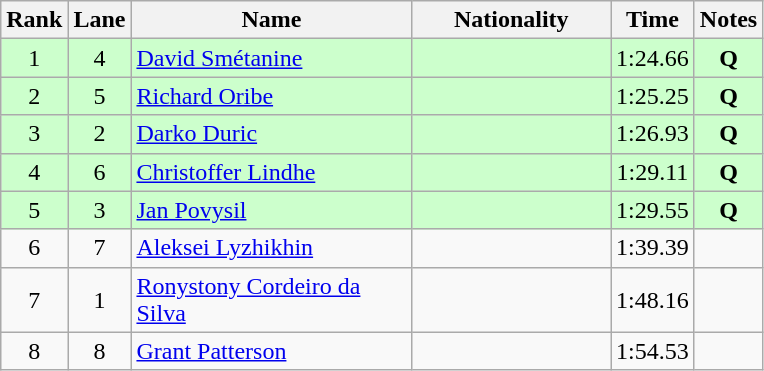<table class="wikitable sortable" style="text-align:center">
<tr>
<th>Rank</th>
<th>Lane</th>
<th style="width:180px">Name</th>
<th style="width:125px">Nationality</th>
<th>Time</th>
<th>Notes</th>
</tr>
<tr style="background:#cfc;">
<td>1</td>
<td>4</td>
<td style="text-align:left;"><a href='#'>David Smétanine</a></td>
<td style="text-align:left;"></td>
<td>1:24.66</td>
<td><strong>Q</strong></td>
</tr>
<tr style="background:#cfc;">
<td>2</td>
<td>5</td>
<td style="text-align:left;"><a href='#'>Richard Oribe</a></td>
<td style="text-align:left;"></td>
<td>1:25.25</td>
<td><strong>Q</strong></td>
</tr>
<tr style="background:#cfc;">
<td>3</td>
<td>2</td>
<td style="text-align:left;"><a href='#'>Darko Duric</a></td>
<td style="text-align:left;"></td>
<td>1:26.93</td>
<td><strong>Q</strong></td>
</tr>
<tr style="background:#cfc;">
<td>4</td>
<td>6</td>
<td style="text-align:left;"><a href='#'>Christoffer Lindhe</a></td>
<td style="text-align:left;"></td>
<td>1:29.11</td>
<td><strong>Q</strong></td>
</tr>
<tr style="background:#cfc;">
<td>5</td>
<td>3</td>
<td style="text-align:left;"><a href='#'>Jan Povysil</a></td>
<td style="text-align:left;"></td>
<td>1:29.55</td>
<td><strong>Q</strong></td>
</tr>
<tr>
<td>6</td>
<td>7</td>
<td style="text-align:left;"><a href='#'>Aleksei Lyzhikhin</a></td>
<td style="text-align:left;"></td>
<td>1:39.39</td>
<td></td>
</tr>
<tr>
<td>7</td>
<td>1</td>
<td style="text-align:left;"><a href='#'>Ronystony Cordeiro da Silva</a></td>
<td style="text-align:left;"></td>
<td>1:48.16</td>
<td></td>
</tr>
<tr>
<td>8</td>
<td>8</td>
<td style="text-align:left;"><a href='#'>Grant Patterson</a></td>
<td style="text-align:left;"></td>
<td>1:54.53</td>
<td></td>
</tr>
</table>
